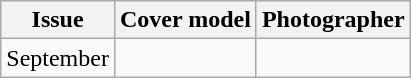<table class="sortable wikitable">
<tr>
<th>Issue</th>
<th>Cover model</th>
<th>Photographer</th>
</tr>
<tr>
<td>September</td>
<td></td>
<td></td>
</tr>
</table>
